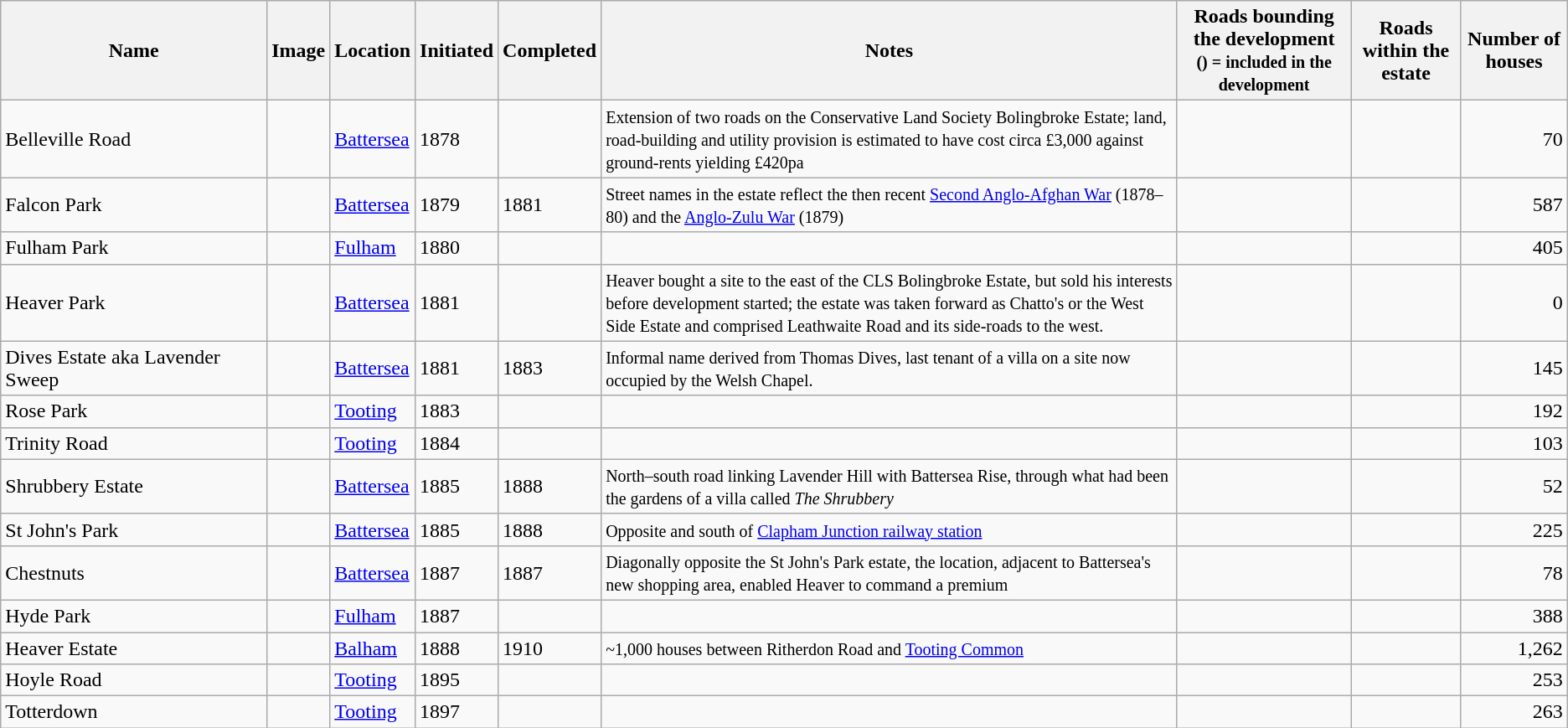<table class="wikitable sortable">
<tr>
<th style="width: 17%;">Name</th>
<th>Image</th>
<th>Location</th>
<th>Initiated</th>
<th>Completed</th>
<th>Notes</th>
<th>Roads bounding the development <br><small>() = included in the development</small></th>
<th>Roads within the estate</th>
<th>Number of houses</th>
</tr>
<tr>
<td>Belleville Road<br><small></small></td>
<td></td>
<td><a href='#'>Battersea</a></td>
<td>1878</td>
<td></td>
<td><small>Extension of two roads on the Conservative Land Society Bolingbroke Estate; land, road-building and utility provision is estimated to have cost circa £3,000 against ground-rents yielding £420pa</small></td>
<td><small></small></td>
<td><small></small></td>
<td style="text-align: right;">70</td>
</tr>
<tr>
<td>Falcon Park<br><small></small></td>
<td></td>
<td><a href='#'>Battersea</a></td>
<td>1879</td>
<td>1881</td>
<td><small>Street names in the estate reflect the then recent <a href='#'>Second Anglo-Afghan War</a> (1878–80) and the <a href='#'>Anglo-Zulu War</a> (1879)</small></td>
<td><small></small></td>
<td><small></small></td>
<td style="text-align: right;">587</td>
</tr>
<tr>
<td>Fulham Park<br></td>
<td></td>
<td><a href='#'>Fulham</a></td>
<td>1880</td>
<td></td>
<td><small></small></td>
<td><small></small></td>
<td></td>
<td style="text-align: right;">405</td>
</tr>
<tr>
<td>Heaver Park<br><small></small></td>
<td></td>
<td><a href='#'>Battersea</a></td>
<td>1881</td>
<td></td>
<td><small>Heaver bought a  site to the east of the CLS Bolingbroke Estate, but sold his interests before development started; the estate was taken forward as Chatto's or the West Side Estate and comprised Leathwaite Road and its side-roads to the west.</small></td>
<td><small></small></td>
<td></td>
<td style="text-align: right;">0</td>
</tr>
<tr>
<td>Dives Estate aka Lavender Sweep<br><small></small></td>
<td></td>
<td><a href='#'>Battersea</a></td>
<td>1881</td>
<td>1883</td>
<td><small>Informal name derived from Thomas Dives, last tenant of a villa on a site now occupied by the Welsh Chapel.</small></td>
<td><small></small></td>
<td><small></small></td>
<td style="text-align: right;">145</td>
</tr>
<tr>
<td>Rose Park<br></td>
<td></td>
<td><a href='#'>Tooting</a></td>
<td>1883</td>
<td></td>
<td><small></small></td>
<td><small></small></td>
<td></td>
<td style="text-align: right;">192</td>
</tr>
<tr>
<td>Trinity Road<br></td>
<td></td>
<td><a href='#'>Tooting</a></td>
<td>1884</td>
<td></td>
<td><small></small></td>
<td><small></small></td>
<td></td>
<td style="text-align: right;">103</td>
</tr>
<tr>
<td>Shrubbery Estate<br><small></small></td>
<td></td>
<td><a href='#'>Battersea</a></td>
<td>1885</td>
<td>1888</td>
<td><small>North–south road linking Lavender Hill with Battersea Rise, through what had been the gardens of a villa called <em>The Shrubbery</em></small></td>
<td><small></small></td>
<td></td>
<td style="text-align: right;">52</td>
</tr>
<tr>
<td>St John's Park <br><small></small></td>
<td></td>
<td><a href='#'>Battersea</a></td>
<td>1885</td>
<td>1888</td>
<td><small>Opposite and south of <a href='#'>Clapham Junction railway station</a></small></td>
<td><small></small></td>
<td><small></small></td>
<td style="text-align: right;">225</td>
</tr>
<tr>
<td>Chestnuts<br><small></small></td>
<td></td>
<td><a href='#'>Battersea</a></td>
<td>1887</td>
<td>1887</td>
<td><small>Diagonally opposite the St John's Park estate, the location, adjacent to Battersea's new shopping area, enabled Heaver to command a premium</small></td>
<td><small></small></td>
<td><small></small></td>
<td style="text-align: right;">78</td>
</tr>
<tr>
<td>Hyde Park<br></td>
<td></td>
<td><a href='#'>Fulham</a></td>
<td>1887</td>
<td></td>
<td><small></small></td>
<td><small></small></td>
<td></td>
<td style="text-align: right;">388</td>
</tr>
<tr>
<td>Heaver Estate<br><small></small></td>
<td></td>
<td><a href='#'>Balham</a></td>
<td>1888</td>
<td>1910</td>
<td><small>~1,000 houses between Ritherdon Road and <a href='#'>Tooting Common</a></small></td>
<td><small></small></td>
<td><small></small></td>
<td style="text-align: right;">1,262</td>
</tr>
<tr>
<td>Hoyle Road<br></td>
<td></td>
<td><a href='#'>Tooting</a></td>
<td>1895</td>
<td></td>
<td><small></small></td>
<td><small></small></td>
<td></td>
<td style="text-align: right;">253</td>
</tr>
<tr>
<td>Totterdown<br></td>
<td></td>
<td><a href='#'>Tooting</a></td>
<td>1897</td>
<td></td>
<td><small></small></td>
<td><small></small></td>
<td></td>
<td style="text-align: right;">263</td>
</tr>
</table>
